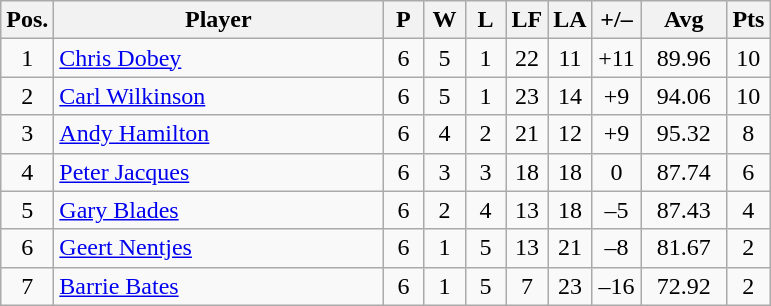<table class="wikitable" style="text-align:center; margin: 1em auto 1em auto, align:left">
<tr>
<th width=20>Pos.</th>
<th width=212>Player</th>
<th width=20>P</th>
<th width=20>W</th>
<th width=20>L</th>
<th width=20>LF</th>
<th width=20>LA</th>
<th width=25>+/–</th>
<th width=50>Avg</th>
<th width=20>Pts</th>
</tr>
<tr style=>
<td>1</td>
<td align=left> <a href='#'>Chris Dobey</a></td>
<td>6</td>
<td>5</td>
<td>1</td>
<td>22</td>
<td>11</td>
<td>+11</td>
<td>89.96</td>
<td>10</td>
</tr>
<tr style=>
<td>2</td>
<td align=left> <a href='#'>Carl Wilkinson</a></td>
<td>6</td>
<td>5</td>
<td>1</td>
<td>23</td>
<td>14</td>
<td>+9</td>
<td>94.06</td>
<td>10</td>
</tr>
<tr style=>
<td>3</td>
<td align=left> <a href='#'>Andy Hamilton</a></td>
<td>6</td>
<td>4</td>
<td>2</td>
<td>21</td>
<td>12</td>
<td>+9</td>
<td>95.32</td>
<td>8</td>
</tr>
<tr style=>
<td>4</td>
<td align=left> <a href='#'>Peter Jacques</a></td>
<td>6</td>
<td>3</td>
<td>3</td>
<td>18</td>
<td>18</td>
<td>0</td>
<td>87.74</td>
<td>6</td>
</tr>
<tr style=>
<td>5</td>
<td align=left> <a href='#'>Gary Blades</a></td>
<td>6</td>
<td>2</td>
<td>4</td>
<td>13</td>
<td>18</td>
<td>–5</td>
<td>87.43</td>
<td>4</td>
</tr>
<tr style=>
<td>6</td>
<td align=left> <a href='#'>Geert Nentjes</a></td>
<td>6</td>
<td>1</td>
<td>5</td>
<td>13</td>
<td>21</td>
<td>–8</td>
<td>81.67</td>
<td>2</td>
</tr>
<tr style=>
<td>7</td>
<td align=left> <a href='#'>Barrie Bates</a></td>
<td>6</td>
<td>1</td>
<td>5</td>
<td>7</td>
<td>23</td>
<td>–16</td>
<td>72.92</td>
<td>2</td>
</tr>
</table>
